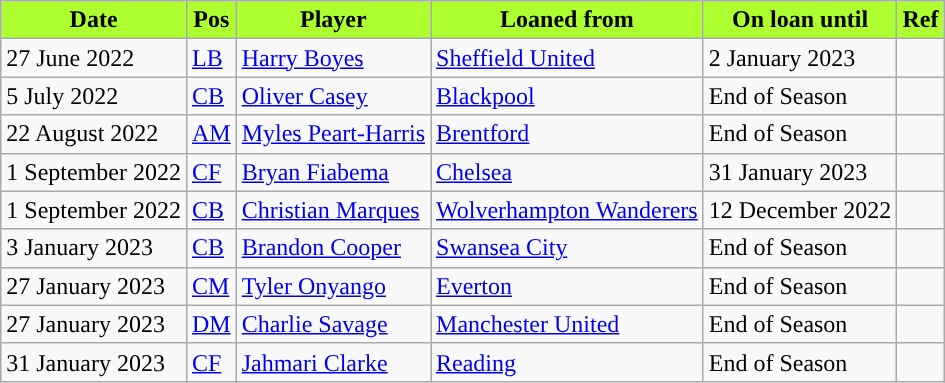<table class="wikitable plainrowheaders sortable">
<tr>
<th style="background:#ADFF2F; color:#000000; ">Date</th>
<th style="background:#ADFF2F; color:#000000; ">Pos</th>
<th style="background:#ADFF2F; color:#000000; ">Player</th>
<th style="background:#ADFF2F; color:#000000; ">Loaned from</th>
<th style="background:#ADFF2F; color:#000000; ">On loan until</th>
<th style="background:#ADFF2F; color:#000000; ">Ref</th>
</tr>
<tr>
<td>27 June 2022</td>
<td><a href='#'>LB</a></td>
<td> <a href='#'>Harry Boyes</a></td>
<td> <a href='#'>Sheffield United</a></td>
<td>2 January 2023</td>
<td></td>
</tr>
<tr>
<td>5 July 2022</td>
<td><a href='#'>CB</a></td>
<td> <a href='#'>Oliver Casey</a></td>
<td> <a href='#'>Blackpool</a></td>
<td>End of Season</td>
<td></td>
</tr>
<tr>
<td>22 August 2022</td>
<td><a href='#'>AM</a></td>
<td> <a href='#'>Myles Peart-Harris</a></td>
<td> <a href='#'>Brentford</a></td>
<td>End of Season</td>
<td></td>
</tr>
<tr>
<td>1 September 2022</td>
<td><a href='#'>CF</a></td>
<td> <a href='#'>Bryan Fiabema</a></td>
<td> <a href='#'>Chelsea</a></td>
<td>31 January 2023</td>
<td></td>
</tr>
<tr>
<td>1 September 2022</td>
<td><a href='#'>CB</a></td>
<td> <a href='#'>Christian Marques</a></td>
<td> <a href='#'>Wolverhampton Wanderers</a></td>
<td>12 December 2022</td>
<td></td>
</tr>
<tr>
<td>3 January 2023</td>
<td><a href='#'>CB</a></td>
<td> <a href='#'>Brandon Cooper</a></td>
<td> <a href='#'>Swansea City</a></td>
<td>End of Season</td>
<td></td>
</tr>
<tr>
<td>27 January 2023</td>
<td><a href='#'>CM</a></td>
<td> <a href='#'>Tyler Onyango</a></td>
<td> <a href='#'>Everton</a></td>
<td>End of Season</td>
<td></td>
</tr>
<tr>
<td>27 January 2023</td>
<td><a href='#'>DM</a></td>
<td> <a href='#'>Charlie Savage</a></td>
<td> <a href='#'>Manchester United</a></td>
<td>End of Season</td>
<td></td>
</tr>
<tr>
<td>31 January 2023</td>
<td><a href='#'>CF</a></td>
<td> <a href='#'>Jahmari Clarke</a></td>
<td> <a href='#'>Reading</a></td>
<td>End of Season</td>
<td></td>
</tr>
</table>
